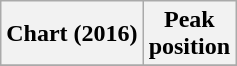<table class="wikitable sortable plainrowheaders" style="text-align:center">
<tr>
<th scope="col">Chart (2016)</th>
<th scope="col">Peak<br> position</th>
</tr>
<tr>
</tr>
</table>
